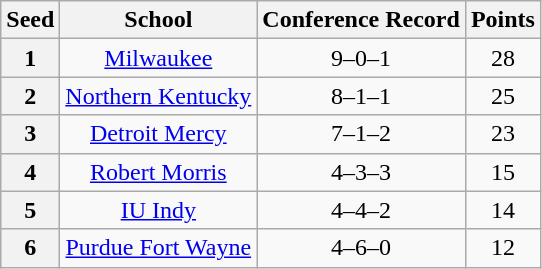<table class="wikitable" style="text-align:center">
<tr>
<th>Seed</th>
<th>School</th>
<th>Conference Record</th>
<th>Points</th>
</tr>
<tr>
<th>1</th>
<td><a href='#'>Milwaukee</a></td>
<td>9–0–1</td>
<td>28</td>
</tr>
<tr>
<th>2</th>
<td><a href='#'>Northern Kentucky</a></td>
<td>8–1–1</td>
<td>25</td>
</tr>
<tr>
<th>3</th>
<td><a href='#'>Detroit Mercy</a></td>
<td>7–1–2</td>
<td>23</td>
</tr>
<tr>
<th>4</th>
<td><a href='#'>Robert Morris</a></td>
<td>4–3–3</td>
<td>15</td>
</tr>
<tr>
<th>5</th>
<td><a href='#'>IU Indy</a></td>
<td>4–4–2</td>
<td>14</td>
</tr>
<tr>
<th>6</th>
<td><a href='#'>Purdue Fort Wayne</a></td>
<td>4–6–0</td>
<td>12</td>
</tr>
</table>
